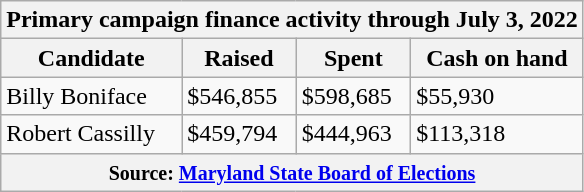<table class="wikitable sortable">
<tr>
<th colspan="4">Primary campaign finance activity through July 3, 2022</th>
</tr>
<tr>
<th>Candidate</th>
<th>Raised</th>
<th>Spent</th>
<th>Cash on hand</th>
</tr>
<tr>
<td data-sort-value="Boniface, Billy">Billy Boniface</td>
<td>$546,855</td>
<td>$598,685</td>
<td>$55,930</td>
</tr>
<tr>
<td data-sort-value="Cassilly, Robert">Robert Cassilly</td>
<td>$459,794</td>
<td>$444,963</td>
<td>$113,318</td>
</tr>
<tr>
<th colspan="4"><small>Source: <a href='#'>Maryland State Board of Elections</a></small></th>
</tr>
</table>
